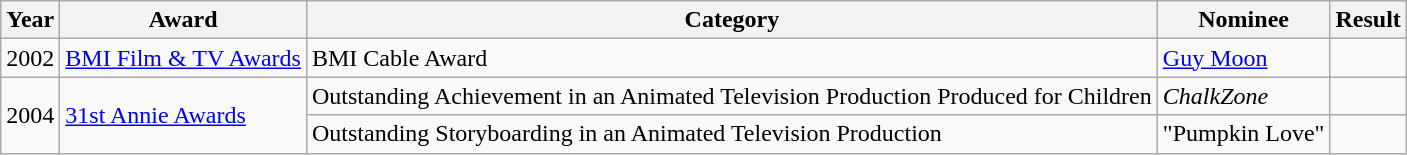<table class="wikitable">
<tr>
<th>Year</th>
<th>Award</th>
<th>Category</th>
<th>Nominee</th>
<th>Result</th>
</tr>
<tr>
<td>2002</td>
<td><a href='#'>BMI Film & TV Awards</a></td>
<td>BMI Cable Award</td>
<td><a href='#'>Guy Moon</a></td>
<td></td>
</tr>
<tr>
<td rowspan="2">2004</td>
<td rowspan="2"><a href='#'>31st Annie Awards</a></td>
<td>Outstanding Achievement in an Animated Television Production Produced for Children</td>
<td><em>ChalkZone</em></td>
<td></td>
</tr>
<tr>
<td>Outstanding Storyboarding in an Animated Television Production</td>
<td>"Pumpkin Love"</td>
<td></td>
</tr>
</table>
